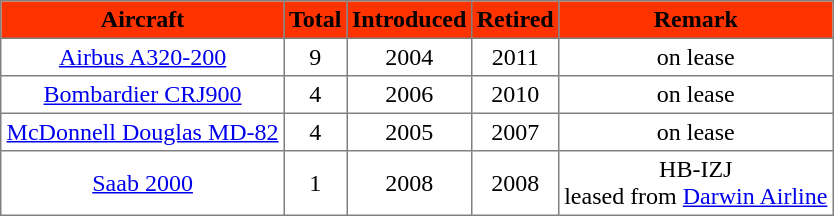<table class="toccolours" border="1" cellpadding="3" style="border-collapse:collapse; margin:auto;text-align:center">
<tr bgcolor=#FF3300>
<th><span>Aircraft</span></th>
<th><span>Total</span></th>
<th><span>Introduced</span></th>
<th><span>Retired</span></th>
<th><span>Remark</span></th>
</tr>
<tr>
<td><a href='#'>Airbus A320-200</a></td>
<td>9</td>
<td>2004</td>
<td>2011</td>
<td>on lease</td>
</tr>
<tr>
<td><a href='#'>Bombardier CRJ900</a></td>
<td>4</td>
<td>2006</td>
<td>2010</td>
<td>on lease</td>
</tr>
<tr>
<td><a href='#'>McDonnell Douglas MD-82</a></td>
<td>4</td>
<td>2005</td>
<td>2007</td>
<td>on lease</td>
</tr>
<tr>
<td><a href='#'>Saab 2000</a></td>
<td>1</td>
<td>2008</td>
<td>2008</td>
<td>HB-IZJ<br>leased from <a href='#'>Darwin Airline</a></td>
</tr>
</table>
